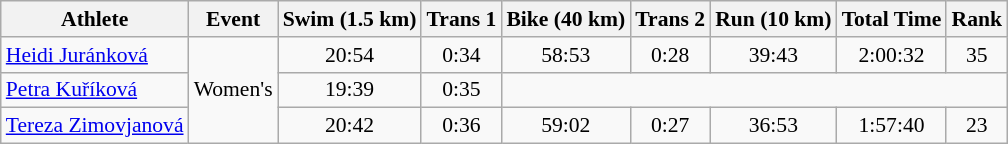<table class="wikitable" style="font-size:90%">
<tr>
<th>Athlete</th>
<th>Event</th>
<th>Swim (1.5 km)</th>
<th>Trans 1</th>
<th>Bike (40 km)</th>
<th>Trans 2</th>
<th>Run (10 km)</th>
<th>Total Time</th>
<th>Rank</th>
</tr>
<tr align=center>
<td align=left><a href='#'>Heidi Juránková</a></td>
<td align=left rowspan=3>Women's</td>
<td>20:54</td>
<td>0:34</td>
<td>58:53</td>
<td>0:28</td>
<td>39:43</td>
<td>2:00:32</td>
<td>35</td>
</tr>
<tr align=center>
<td align=left><a href='#'>Petra Kuříková</a></td>
<td>19:39</td>
<td>0:35</td>
<td colspan=5></td>
</tr>
<tr align=center>
<td align=left><a href='#'>Tereza Zimovjanová</a></td>
<td>20:42</td>
<td>0:36</td>
<td>59:02</td>
<td>0:27</td>
<td>36:53</td>
<td>1:57:40</td>
<td>23</td>
</tr>
</table>
